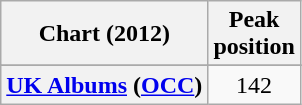<table class="wikitable sortable plainrowheaders">
<tr>
<th scope="col">Chart (2012)</th>
<th scope="col">Peak<br>position</th>
</tr>
<tr>
</tr>
<tr>
</tr>
<tr>
</tr>
<tr>
</tr>
<tr>
</tr>
<tr>
</tr>
<tr>
</tr>
<tr>
</tr>
<tr>
</tr>
<tr>
</tr>
<tr>
<th scope="row"><a href='#'>UK Albums</a> (<a href='#'>OCC</a>)</th>
<td align="center">142</td>
</tr>
</table>
